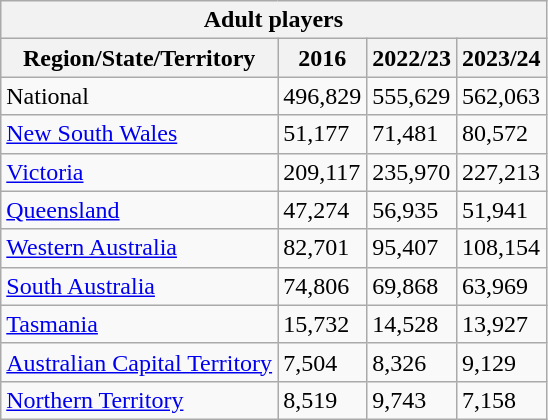<table class="sortable wikitable">
<tr>
<th colspan="6">Adult players</th>
</tr>
<tr>
<th colspan="1">Region/State/Territory</th>
<th colspan="1">2016</th>
<th>2022/23</th>
<th>2023/24</th>
</tr>
<tr>
<td> National</td>
<td>496,829</td>
<td>555,629</td>
<td>562,063</td>
</tr>
<tr>
<td> <a href='#'>New South Wales</a></td>
<td>51,177</td>
<td>71,481</td>
<td>80,572</td>
</tr>
<tr>
<td> <a href='#'>Victoria</a></td>
<td>209,117</td>
<td>235,970</td>
<td>227,213</td>
</tr>
<tr>
<td> <a href='#'>Queensland</a></td>
<td>47,274</td>
<td>56,935</td>
<td>51,941</td>
</tr>
<tr>
<td> <a href='#'>Western Australia</a></td>
<td>82,701</td>
<td>95,407</td>
<td>108,154</td>
</tr>
<tr>
<td> <a href='#'>South Australia</a></td>
<td>74,806</td>
<td>69,868</td>
<td>63,969</td>
</tr>
<tr>
<td> <a href='#'>Tasmania</a></td>
<td>15,732</td>
<td>14,528</td>
<td>13,927</td>
</tr>
<tr>
<td> <a href='#'>Australian Capital Territory</a></td>
<td>7,504</td>
<td>8,326</td>
<td>9,129</td>
</tr>
<tr>
<td> <a href='#'>Northern Territory</a></td>
<td>8,519</td>
<td>9,743</td>
<td>7,158</td>
</tr>
</table>
